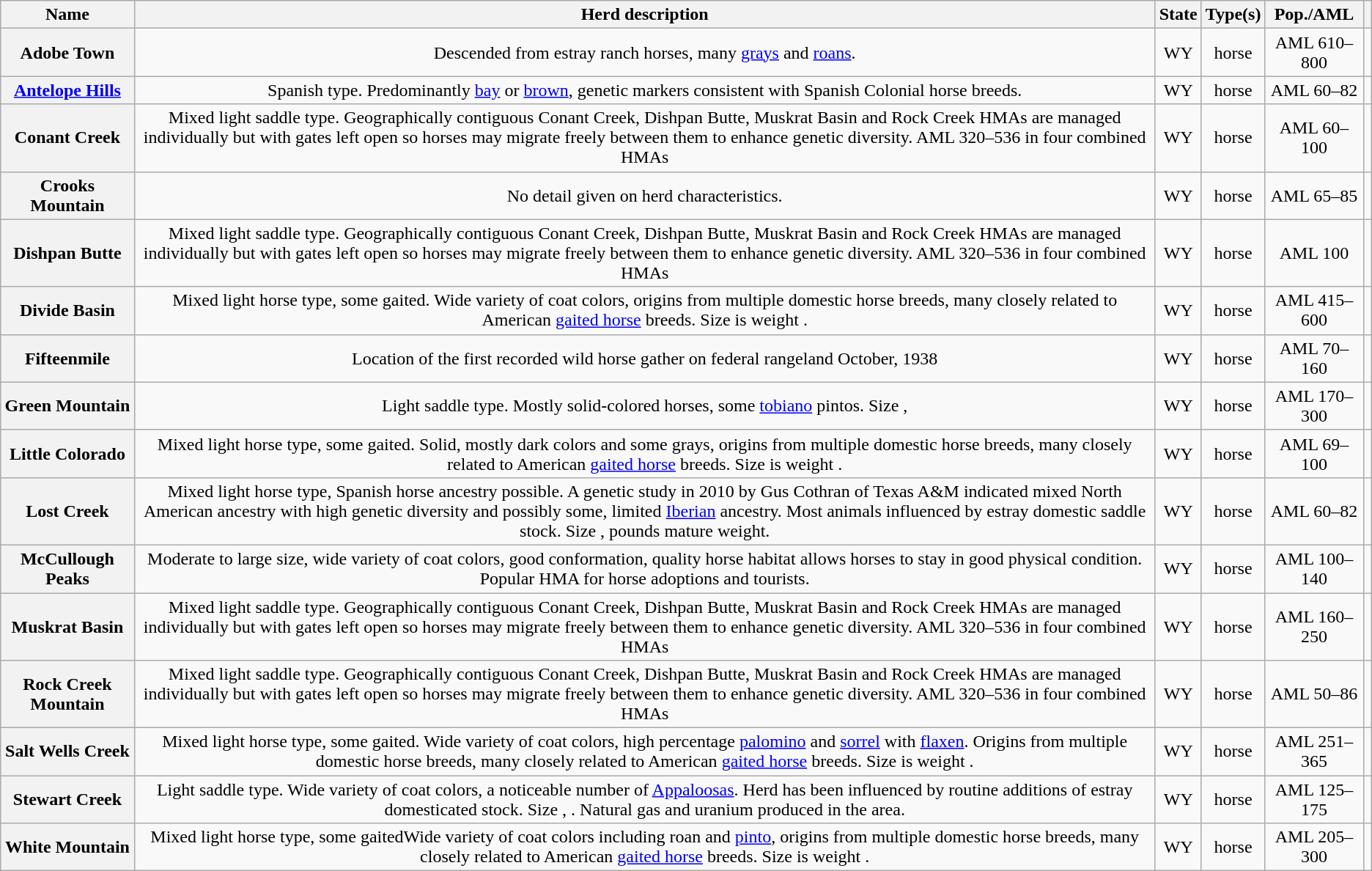<table class = "wikitable sortable" style="text-align:center;">
<tr>
<th scope="col">Name</th>
<th scope="col" class="unsortable">Herd description</th>
<th scope="col" class="unsortable">State</th>
<th scope="col">Type(s)</th>
<th scope="col">Pop./AML</th>
<th scope="col" class="unsortable"></th>
</tr>
<tr>
<th scope="row">Adobe Town</th>
<td>Descended from estray ranch horses, many <a href='#'>grays</a> and <a href='#'>roans</a>.</td>
<td>WY</td>
<td>horse</td>
<td>AML 610–800</td>
<td></td>
</tr>
<tr>
<th scope="row"><a href='#'>Antelope Hills</a></th>
<td>Spanish type. Predominantly <a href='#'>bay</a> or <a href='#'>brown</a>, genetic markers consistent with Spanish Colonial horse breeds.</td>
<td>WY</td>
<td>horse</td>
<td>AML 60–82</td>
<td></td>
</tr>
<tr>
<th scope="row">Conant Creek</th>
<td>Mixed light saddle type. Geographically contiguous Conant Creek, Dishpan Butte, Muskrat Basin and Rock Creek HMAs are managed individually but with gates left open so horses may migrate freely between them to enhance genetic diversity.  AML 320–536 in four combined HMAs</td>
<td>WY</td>
<td>horse</td>
<td>AML 60–100</td>
<td><br></td>
</tr>
<tr>
<th scope="row">Crooks Mountain</th>
<td>No detail given on herd characteristics.</td>
<td>WY</td>
<td>horse</td>
<td>AML 65–85</td>
<td></td>
</tr>
<tr>
<th scope="row">Dishpan Butte</th>
<td>Mixed light saddle type. Geographically contiguous Conant Creek, Dishpan Butte, Muskrat Basin and Rock Creek HMAs are managed individually but with gates left open so horses may migrate freely between them to enhance genetic diversity. AML 320–536 in four combined HMAs</td>
<td>WY</td>
<td>horse</td>
<td>AML 100</td>
<td><br></td>
</tr>
<tr>
<th scope="row">Divide Basin</th>
<td>Mixed light horse type, some gaited. Wide variety of coat colors, origins from multiple domestic horse breeds, many closely related to American <a href='#'>gaited horse</a> breeds. Size is  weight .</td>
<td>WY</td>
<td>horse</td>
<td>AML 415–600</td>
<td></td>
</tr>
<tr>
<th scope="row">Fifteenmile</th>
<td>Location of the first recorded wild horse gather on federal rangeland October, 1938</td>
<td>WY</td>
<td>horse</td>
<td>AML 70–160</td>
<td></td>
</tr>
<tr>
<th scope="row">Green Mountain</th>
<td>Light saddle type. Mostly solid-colored horses, some <a href='#'>tobiano</a> pintos. Size , </td>
<td>WY</td>
<td>horse</td>
<td>AML 170–300</td>
<td></td>
</tr>
<tr>
<th scope="row">Little Colorado</th>
<td>Mixed light horse type, some gaited. Solid, mostly dark colors and some grays, origins from multiple domestic horse breeds, many closely related to American <a href='#'>gaited horse</a> breeds. Size is  weight .</td>
<td>WY</td>
<td>horse</td>
<td>AML 69–100</td>
<td></td>
</tr>
<tr>
<th scope="row">Lost Creek</th>
<td>Mixed light horse type, Spanish horse ancestry possible.  A genetic study in 2010 by Gus Cothran of Texas A&M indicated mixed North American ancestry with high genetic diversity and possibly some, limited <a href='#'>Iberian</a> ancestry.  Most animals influenced by estray domestic saddle stock. Size ,  pounds mature weight.</td>
<td>WY</td>
<td>horse</td>
<td>AML 60–82</td>
<td></td>
</tr>
<tr>
<th scope="row">McCullough Peaks</th>
<td>Moderate to large size, wide variety of coat colors, good conformation, quality horse habitat allows horses to stay in good physical condition. Popular HMA for horse adoptions and tourists.</td>
<td>WY</td>
<td>horse</td>
<td>AML 100–140</td>
<td><br></td>
</tr>
<tr>
<th scope="row">Muskrat Basin</th>
<td>Mixed light saddle type.  Geographically contiguous Conant Creek, Dishpan Butte, Muskrat Basin and Rock Creek HMAs are managed individually but with gates left open so horses may migrate freely between them to enhance genetic diversity.  AML 320–536 in four combined HMAs</td>
<td>WY</td>
<td>horse</td>
<td>AML 160–250</td>
<td><br></td>
</tr>
<tr>
<th scope="row">Rock Creek Mountain</th>
<td>Mixed light saddle type.  Geographically contiguous Conant Creek, Dishpan Butte, Muskrat Basin and Rock Creek HMAs are managed individually but with gates left open so horses may migrate freely between them to enhance genetic diversity. AML 320–536 in four combined HMAs</td>
<td>WY</td>
<td>horse</td>
<td>AML 50–86</td>
<td><br></td>
</tr>
<tr>
<th scope="row">Salt Wells Creek</th>
<td>Mixed light horse type, some gaited. Wide variety of coat colors, high percentage <a href='#'>palomino</a> and <a href='#'>sorrel</a> with <a href='#'>flaxen</a>. Origins from multiple domestic horse breeds, many closely related to American <a href='#'>gaited horse</a> breeds. Size is  weight .</td>
<td>WY</td>
<td>horse</td>
<td>AML 251–365</td>
<td><br></td>
</tr>
<tr>
<th scope="row">Stewart Creek</th>
<td>Light saddle type.  Wide variety of coat colors, a noticeable number of <a href='#'>Appaloosas</a>.  Herd has been influenced by routine additions of estray domesticated stock.  Size , . Natural gas and uranium produced in the area.</td>
<td>WY</td>
<td>horse</td>
<td>AML 125–175</td>
<td></td>
</tr>
<tr>
<th scope="row">White Mountain</th>
<td>Mixed light horse type, some gaitedWide variety of coat colors including roan and <a href='#'>pinto</a>, origins from multiple domestic horse breeds, many closely related to American <a href='#'>gaited horse</a> breeds. Size is  weight .</td>
<td>WY</td>
<td>horse</td>
<td>AML 205–300</td>
<td></td>
</tr>
</table>
